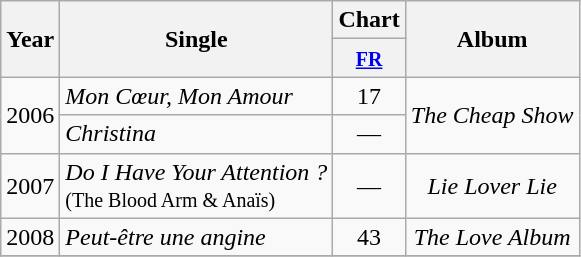<table class="wikitable">
<tr>
<th align="center" rowspan="2">Year</th>
<th align="center" rowspan="2">Single</th>
<th align="center" colspan="1">Chart</th>
<th align="center" rowspan="2">Album</th>
</tr>
<tr>
<th width="30"><small><a href='#'>FR</a></small></th>
</tr>
<tr>
<td align="center" rowspan="2">2006</td>
<td><em>Mon Cœur, Mon Amour</em></td>
<td align="center">17</td>
<td align="center" rowspan="2"><em>The Cheap Show</em></td>
</tr>
<tr>
<td><em>Christina</em></td>
<td align="center">—</td>
</tr>
<tr>
<td align="center" rowspan="1">2007</td>
<td><em>Do I Have Your Attention ?</em><br><small>(The Blood Arm & Anaïs)</small></td>
<td align="center">—</td>
<td align="center" rowspan="1"><em>Lie Lover Lie</em></td>
</tr>
<tr>
<td align="center" rowspan="1">2008</td>
<td><em>Peut-être une angine</em></td>
<td align="center">43</td>
<td align="center" rowspan="1"><em>The Love Album</em></td>
</tr>
<tr>
</tr>
</table>
